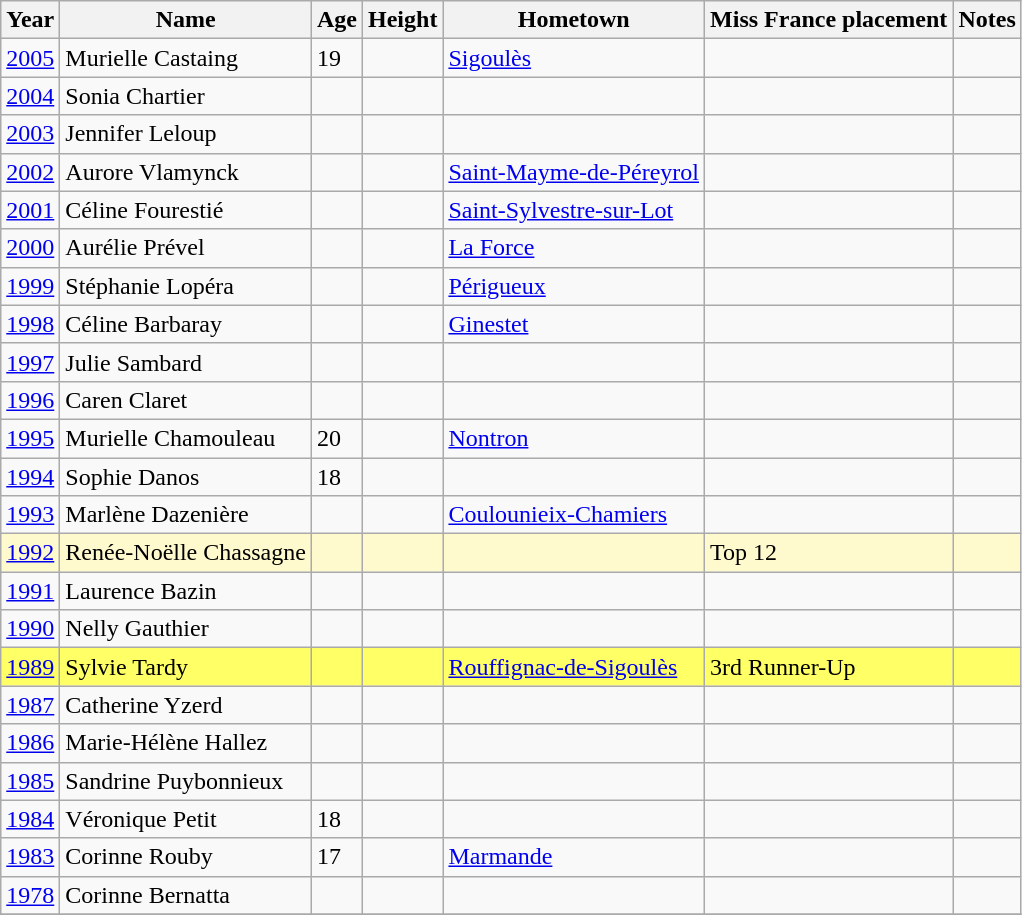<table class="wikitable sortable">
<tr>
<th>Year</th>
<th>Name</th>
<th>Age</th>
<th>Height</th>
<th>Hometown</th>
<th>Miss France placement</th>
<th>Notes</th>
</tr>
<tr>
<td><a href='#'>2005</a></td>
<td>Murielle Castaing</td>
<td>19</td>
<td></td>
<td><a href='#'>Sigoulès</a></td>
<td></td>
<td></td>
</tr>
<tr>
<td><a href='#'>2004</a></td>
<td>Sonia Chartier</td>
<td></td>
<td></td>
<td></td>
<td></td>
<td></td>
</tr>
<tr>
<td><a href='#'>2003</a></td>
<td>Jennifer Leloup</td>
<td></td>
<td></td>
<td></td>
<td></td>
<td></td>
</tr>
<tr>
<td><a href='#'>2002</a></td>
<td>Aurore Vlamynck</td>
<td></td>
<td></td>
<td><a href='#'>Saint-Mayme-de-Péreyrol</a></td>
<td></td>
<td></td>
</tr>
<tr>
<td><a href='#'>2001</a></td>
<td>Céline Fourestié</td>
<td></td>
<td></td>
<td><a href='#'>Saint-Sylvestre-sur-Lot</a></td>
<td></td>
<td></td>
</tr>
<tr>
<td><a href='#'>2000</a></td>
<td>Aurélie Prével</td>
<td></td>
<td></td>
<td><a href='#'>La Force</a></td>
<td></td>
<td></td>
</tr>
<tr>
<td><a href='#'>1999</a></td>
<td>Stéphanie Lopéra</td>
<td></td>
<td></td>
<td><a href='#'>Périgueux</a></td>
<td></td>
<td></td>
</tr>
<tr>
<td><a href='#'>1998</a></td>
<td>Céline Barbaray</td>
<td></td>
<td></td>
<td><a href='#'>Ginestet</a></td>
<td></td>
<td></td>
</tr>
<tr>
<td><a href='#'>1997</a></td>
<td>Julie Sambard</td>
<td></td>
<td></td>
<td></td>
<td></td>
<td></td>
</tr>
<tr>
<td><a href='#'>1996</a></td>
<td>Caren Claret</td>
<td></td>
<td></td>
<td></td>
<td></td>
<td></td>
</tr>
<tr>
<td><a href='#'>1995</a></td>
<td>Murielle Chamouleau</td>
<td>20</td>
<td></td>
<td><a href='#'>Nontron</a></td>
<td></td>
<td></td>
</tr>
<tr>
<td><a href='#'>1994</a></td>
<td>Sophie Danos</td>
<td>18</td>
<td></td>
<td></td>
<td></td>
<td></td>
</tr>
<tr>
<td><a href='#'>1993</a></td>
<td>Marlène Dazenière</td>
<td></td>
<td></td>
<td><a href='#'>Coulounieix-Chamiers</a></td>
<td></td>
<td></td>
</tr>
<tr bgcolor=#FFFACD>
<td><a href='#'>1992</a></td>
<td>Renée-Noëlle Chassagne</td>
<td></td>
<td></td>
<td></td>
<td>Top 12</td>
<td></td>
</tr>
<tr>
<td><a href='#'>1991</a></td>
<td>Laurence Bazin</td>
<td></td>
<td></td>
<td></td>
<td></td>
<td></td>
</tr>
<tr>
<td><a href='#'>1990</a></td>
<td>Nelly Gauthier</td>
<td></td>
<td></td>
<td></td>
<td></td>
<td></td>
</tr>
<tr bgcolor=#FFFF66>
<td><a href='#'>1989</a></td>
<td>Sylvie Tardy</td>
<td></td>
<td></td>
<td><a href='#'>Rouffignac-de-Sigoulès</a></td>
<td>3rd Runner-Up</td>
<td></td>
</tr>
<tr>
<td><a href='#'>1987</a></td>
<td>Catherine Yzerd</td>
<td></td>
<td></td>
<td></td>
<td></td>
<td></td>
</tr>
<tr>
<td><a href='#'>1986</a></td>
<td>Marie-Hélène Hallez</td>
<td></td>
<td></td>
<td></td>
<td></td>
<td></td>
</tr>
<tr>
<td><a href='#'>1985</a></td>
<td>Sandrine Puybonnieux</td>
<td></td>
<td></td>
<td></td>
<td></td>
<td></td>
</tr>
<tr>
<td><a href='#'>1984</a></td>
<td>Véronique Petit</td>
<td>18</td>
<td></td>
<td></td>
<td></td>
<td></td>
</tr>
<tr>
<td><a href='#'>1983</a></td>
<td>Corinne Rouby</td>
<td>17</td>
<td></td>
<td><a href='#'>Marmande</a></td>
<td></td>
<td></td>
</tr>
<tr>
<td><a href='#'>1978</a></td>
<td>Corinne Bernatta</td>
<td></td>
<td></td>
<td></td>
<td></td>
<td></td>
</tr>
<tr>
</tr>
</table>
